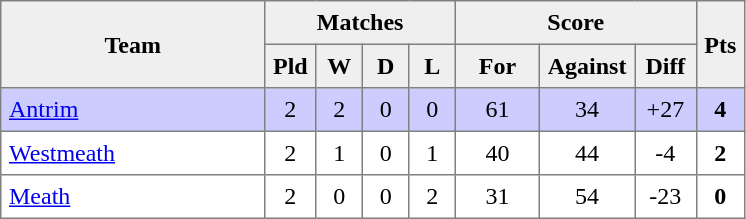<table style=border-collapse:collapse border=1 cellspacing=0 cellpadding=5>
<tr align=center bgcolor=#efefef>
<th rowspan=2 width=165>Team</th>
<th colspan=4>Matches</th>
<th colspan=3>Score</th>
<th rowspan=2width=20>Pts</th>
</tr>
<tr align=center bgcolor=#efefef>
<th width=20>Pld</th>
<th width=20>W</th>
<th width=20>D</th>
<th width=20>L</th>
<th width=45>For</th>
<th width=45>Against</th>
<th width=30>Diff</th>
</tr>
<tr align=center style="background:#ccccff;">
<td style="text-align:left;"> <a href='#'>Antrim</a></td>
<td>2</td>
<td>2</td>
<td>0</td>
<td>0</td>
<td>61</td>
<td>34</td>
<td>+27</td>
<td><strong>4</strong></td>
</tr>
<tr align=center>
<td style="text-align:left;"> <a href='#'>Westmeath</a></td>
<td>2</td>
<td>1</td>
<td>0</td>
<td>1</td>
<td>40</td>
<td>44</td>
<td>-4</td>
<td><strong>2</strong></td>
</tr>
<tr align=center>
<td style="text-align:left;"> <a href='#'>Meath</a></td>
<td>2</td>
<td>0</td>
<td>0</td>
<td>2</td>
<td>31</td>
<td>54</td>
<td>-23</td>
<td><strong>0</strong></td>
</tr>
</table>
